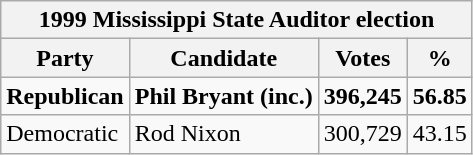<table class="wikitable">
<tr>
<th colspan="4">1999 Mississippi State Auditor election</th>
</tr>
<tr>
<th>Party</th>
<th>Candidate</th>
<th>Votes</th>
<th>%</th>
</tr>
<tr>
<td><strong>Republican</strong></td>
<td><strong>Phil Bryant (inc.)</strong></td>
<td><strong>396,245</strong></td>
<td><strong>56.85</strong></td>
</tr>
<tr>
<td>Democratic</td>
<td>Rod Nixon</td>
<td>300,729</td>
<td>43.15</td>
</tr>
</table>
